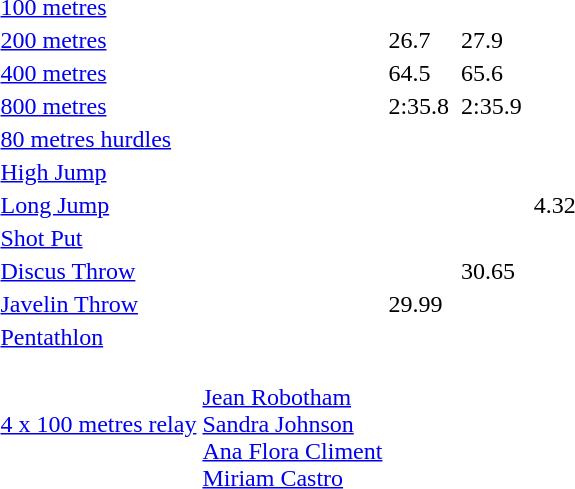<table>
<tr>
<td><a href='#'>100 metres</a></td>
<td></td>
<td></td>
<td></td>
<td></td>
<td></td>
<td></td>
</tr>
<tr>
<td><a href='#'>200 metres</a></td>
<td></td>
<td>26.7</td>
<td></td>
<td>27.9</td>
<td></td>
<td></td>
</tr>
<tr>
<td><a href='#'>400 metres</a></td>
<td></td>
<td>64.5</td>
<td></td>
<td>65.6</td>
<td></td>
<td></td>
</tr>
<tr>
<td><a href='#'>800 metres</a></td>
<td></td>
<td>2:35.8</td>
<td></td>
<td>2:35.9</td>
<td></td>
<td></td>
</tr>
<tr>
<td><a href='#'>80 metres hurdles</a></td>
<td></td>
<td></td>
<td></td>
<td></td>
<td></td>
<td></td>
</tr>
<tr>
<td><a href='#'>High Jump</a></td>
<td></td>
<td></td>
<td></td>
<td></td>
<td></td>
<td></td>
</tr>
<tr>
<td><a href='#'>Long Jump</a></td>
<td></td>
<td></td>
<td></td>
<td></td>
<td></td>
<td>4.32</td>
</tr>
<tr>
<td><a href='#'>Shot Put</a></td>
<td></td>
<td></td>
<td></td>
<td></td>
<td></td>
<td></td>
</tr>
<tr>
<td><a href='#'>Discus Throw</a></td>
<td></td>
<td></td>
<td></td>
<td>30.65</td>
<td></td>
<td></td>
</tr>
<tr>
<td><a href='#'>Javelin Throw</a></td>
<td></td>
<td>29.99</td>
<td></td>
<td></td>
<td></td>
<td></td>
</tr>
<tr>
<td><a href='#'>Pentathlon</a></td>
<td></td>
<td></td>
<td></td>
<td></td>
<td></td>
<td></td>
</tr>
<tr>
<td><a href='#'>4 x 100 metres relay</a></td>
<td> <br> <a href='#'>Jean Robotham</a> <br> <a href='#'>Sandra Johnson</a> <br> <a href='#'>Ana Flora Climent</a> <br> <a href='#'>Miriam Castro</a></td>
<td></td>
<td></td>
<td></td>
<td></td>
<td></td>
</tr>
</table>
